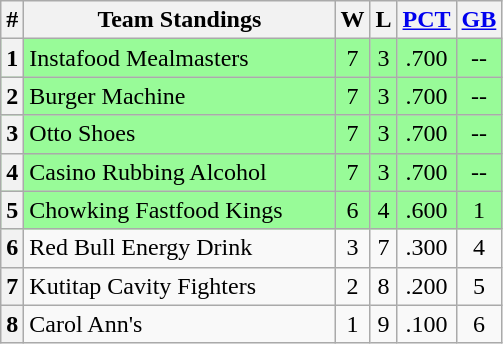<table class="wikitable">
<tr>
<th>#</th>
<th width=200>Team Standings</th>
<th>W</th>
<th>L</th>
<th><a href='#'>PCT</a></th>
<th><a href='#'>GB</a></th>
</tr>
<tr align=center bgcolor="#98fb98">
<th>1</th>
<td align=left>Instafood Mealmasters</td>
<td>7</td>
<td>3</td>
<td>.700</td>
<td>--</td>
</tr>
<tr align=center bgcolor="#98fb98">
<th>2</th>
<td align=left>Burger Machine</td>
<td>7</td>
<td>3</td>
<td>.700</td>
<td>--</td>
</tr>
<tr align=center bgcolor="#98fb98">
<th>3</th>
<td align=left>Otto Shoes</td>
<td>7</td>
<td>3</td>
<td>.700</td>
<td>--</td>
</tr>
<tr align=center bgcolor="#98fb98">
<th>4</th>
<td align=left>Casino Rubbing Alcohol</td>
<td>7</td>
<td>3</td>
<td>.700</td>
<td>--</td>
</tr>
<tr align=center bgcolor="#98fb98">
<th>5</th>
<td align=left>Chowking Fastfood Kings</td>
<td>6</td>
<td>4</td>
<td>.600</td>
<td>1</td>
</tr>
<tr align=center bgcolor=>
<th>6</th>
<td align=left>Red Bull Energy Drink</td>
<td>3</td>
<td>7</td>
<td>.300</td>
<td>4</td>
</tr>
<tr align=center bgcolor=>
<th>7</th>
<td align=left>Kutitap Cavity Fighters</td>
<td>2</td>
<td>8</td>
<td>.200</td>
<td>5</td>
</tr>
<tr align=center bgcolor=>
<th>8</th>
<td align=left>Carol Ann's</td>
<td>1</td>
<td>9</td>
<td>.100</td>
<td>6</td>
</tr>
</table>
